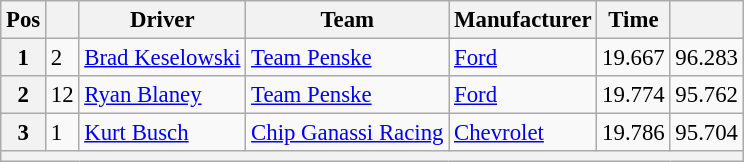<table class="wikitable" style="font-size:95%">
<tr>
<th>Pos</th>
<th></th>
<th>Driver</th>
<th>Team</th>
<th>Manufacturer</th>
<th>Time</th>
<th></th>
</tr>
<tr>
<th>1</th>
<td>2</td>
<td><a href='#'>Brad Keselowski</a></td>
<td><a href='#'>Team Penske</a></td>
<td><a href='#'>Ford</a></td>
<td>19.667</td>
<td>96.283</td>
</tr>
<tr>
<th>2</th>
<td>12</td>
<td><a href='#'>Ryan Blaney</a></td>
<td><a href='#'>Team Penske</a></td>
<td><a href='#'>Ford</a></td>
<td>19.774</td>
<td>95.762</td>
</tr>
<tr>
<th>3</th>
<td>1</td>
<td><a href='#'>Kurt Busch</a></td>
<td><a href='#'>Chip Ganassi Racing</a></td>
<td><a href='#'>Chevrolet</a></td>
<td>19.786</td>
<td>95.704</td>
</tr>
<tr>
<th colspan="7"></th>
</tr>
</table>
